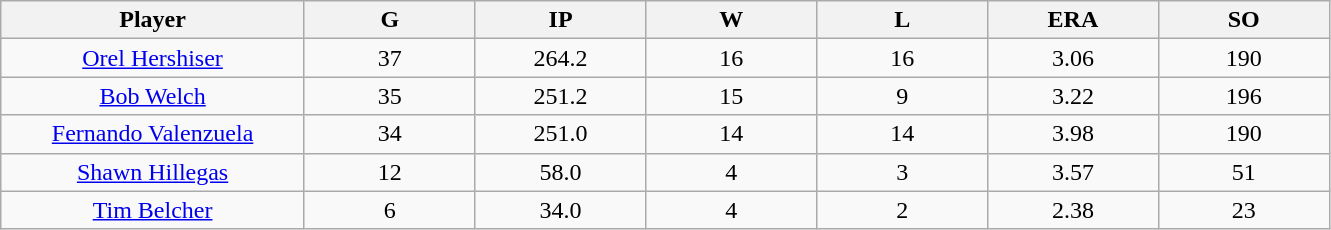<table class="wikitable sortable">
<tr>
<th bgcolor="#DDDDFF" width="16%">Player</th>
<th bgcolor="#DDDDFF" width="9%">G</th>
<th bgcolor="#DDDDFF" width="9%">IP</th>
<th bgcolor="#DDDDFF" width="9%">W</th>
<th bgcolor="#DDDDFF" width="9%">L</th>
<th bgcolor="#DDDDFF" width="9%">ERA</th>
<th bgcolor="#DDDDFF" width="9%">SO</th>
</tr>
<tr align=center>
<td><a href='#'>Orel Hershiser</a></td>
<td>37</td>
<td>264.2</td>
<td>16</td>
<td>16</td>
<td>3.06</td>
<td>190</td>
</tr>
<tr align=center>
<td><a href='#'>Bob Welch</a></td>
<td>35</td>
<td>251.2</td>
<td>15</td>
<td>9</td>
<td>3.22</td>
<td>196</td>
</tr>
<tr align=center>
<td><a href='#'>Fernando Valenzuela</a></td>
<td>34</td>
<td>251.0</td>
<td>14</td>
<td>14</td>
<td>3.98</td>
<td>190</td>
</tr>
<tr align=center>
<td><a href='#'>Shawn Hillegas</a></td>
<td>12</td>
<td>58.0</td>
<td>4</td>
<td>3</td>
<td>3.57</td>
<td>51</td>
</tr>
<tr align=center>
<td><a href='#'>Tim Belcher</a></td>
<td>6</td>
<td>34.0</td>
<td>4</td>
<td>2</td>
<td>2.38</td>
<td>23</td>
</tr>
</table>
